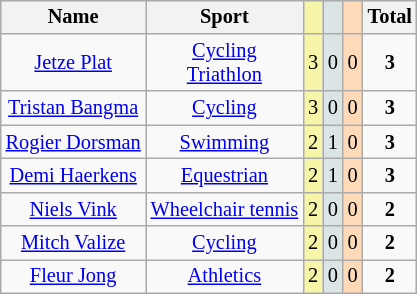<table class=wikitable style="font-size:85%; float:right; text-align:center">
<tr>
<th>Name</th>
<th>Sport</th>
<td bgcolor=F7F6A8></td>
<td bgcolor=DCE5E5></td>
<td bgcolor=FFDAB9></td>
<th>Total</th>
</tr>
<tr>
<td><a href='#'>Jetze Plat</a></td>
<td><a href='#'>Cycling</a><br><a href='#'>Triathlon</a></td>
<td bgcolor=F7F6A8>3</td>
<td bgcolor=DCE5E5>0</td>
<td bgcolor=FFDAB9>0</td>
<td><strong>3</strong></td>
</tr>
<tr>
<td><a href='#'>Tristan Bangma</a></td>
<td><a href='#'>Cycling</a></td>
<td bgcolor=F7F6A8>3</td>
<td bgcolor=DCE5E5>0</td>
<td bgcolor=FFDAB9>0</td>
<td><strong>3</strong></td>
</tr>
<tr>
<td><a href='#'>Rogier Dorsman</a></td>
<td><a href='#'>Swimming</a></td>
<td bgcolor=F7F6A8>2</td>
<td bgcolor=DCE5E5>1</td>
<td bgcolor=FFDAB9>0</td>
<td><strong>3</strong></td>
</tr>
<tr>
<td><a href='#'>Demi Haerkens</a></td>
<td><a href='#'>Equestrian</a></td>
<td bgcolor=F7F6A8>2</td>
<td bgcolor=DCE5E5>1</td>
<td bgcolor=FFDAB9>0</td>
<td><strong>3</strong></td>
</tr>
<tr>
<td><a href='#'>Niels Vink</a></td>
<td><a href='#'>Wheelchair tennis</a></td>
<td bgcolor=F7F6A8>2</td>
<td bgcolor=DCE5E5>0</td>
<td bgcolor=FFDAB9>0</td>
<td><strong>2</strong></td>
</tr>
<tr>
<td><a href='#'>Mitch Valize</a></td>
<td><a href='#'>Cycling</a></td>
<td bgcolor=F7F6A8>2</td>
<td bgcolor=DCE5E5>0</td>
<td bgcolor=FFDAB9>0</td>
<td><strong>2</strong></td>
</tr>
<tr>
<td><a href='#'>Fleur Jong</a></td>
<td><a href='#'>Athletics</a></td>
<td bgcolor=F7F6A8>2</td>
<td bgcolor=DCE5E5>0</td>
<td bgcolor=FFDAB9>0</td>
<td><strong>2</strong></td>
</tr>
</table>
